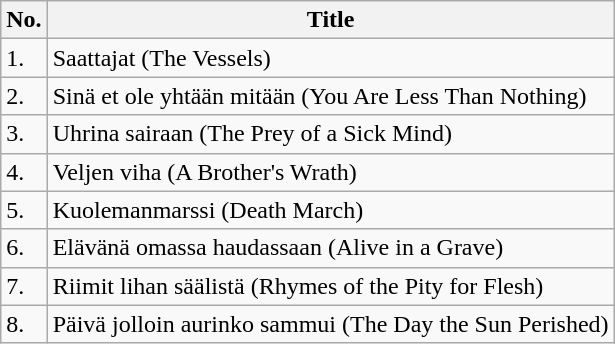<table class="wikitable">
<tr>
<th><abbr>No.</abbr></th>
<th>Title</th>
</tr>
<tr>
<td>1.</td>
<td>Saattajat (The Vessels)</td>
</tr>
<tr>
<td>2.</td>
<td>Sinä et ole yhtään mitään (You Are Less Than Nothing)</td>
</tr>
<tr>
<td>3.</td>
<td>Uhrina sairaan (The Prey of a Sick Mind)</td>
</tr>
<tr>
<td>4.</td>
<td>Veljen viha (A Brother's Wrath)</td>
</tr>
<tr>
<td>5.</td>
<td>Kuolemanmarssi (Death March)</td>
</tr>
<tr>
<td>6.</td>
<td>Elävänä omassa haudassaan (Alive in a Grave)</td>
</tr>
<tr>
<td>7.</td>
<td>Riimit lihan säälistä (Rhymes of the Pity for Flesh)</td>
</tr>
<tr>
<td>8.</td>
<td>Päivä jolloin aurinko sammui (The Day the Sun Perished)</td>
</tr>
</table>
